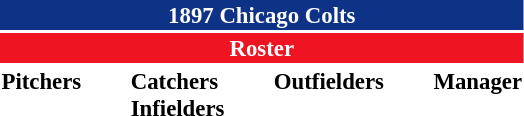<table class="toccolours" style="font-size: 95%;">
<tr>
<th colspan="10" style="background-color: #0e3386; color: white; text-align: center;">1897 Chicago Colts</th>
</tr>
<tr>
<td colspan="10" style="background-color: #EE1422; color: white; text-align: center;"><strong>Roster</strong></td>
</tr>
<tr>
<td valign="top"><strong>Pitchers</strong><br>





</td>
<td width="25px"></td>
<td valign="top"><strong>Catchers</strong><br>

<strong>Infielders</strong>






</td>
<td width="25px"></td>
<td valign="top"><strong>Outfielders</strong><br>



</td>
<td width="25px"></td>
<td valign="top"><strong>Manager</strong><br></td>
</tr>
<tr>
</tr>
</table>
